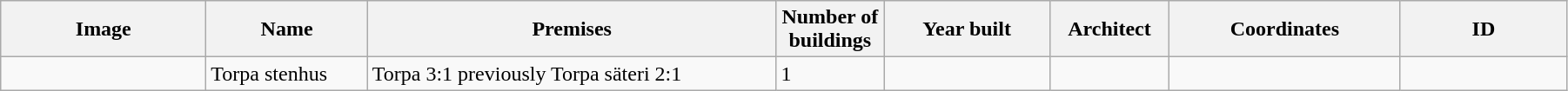<table class="wikitable" width="95%">
<tr>
<th width="150">Image</th>
<th>Name</th>
<th>Premises</th>
<th width="75">Number of<br>buildings</th>
<th width="120">Year built</th>
<th>Architect</th>
<th width="170">Coordinates</th>
<th width="120">ID</th>
</tr>
<tr>
<td></td>
<td>Torpa stenhus</td>
<td>Torpa 3:1 previously Torpa säteri 2:1</td>
<td>1</td>
<td></td>
<td></td>
<td></td>
<td></td>
</tr>
</table>
